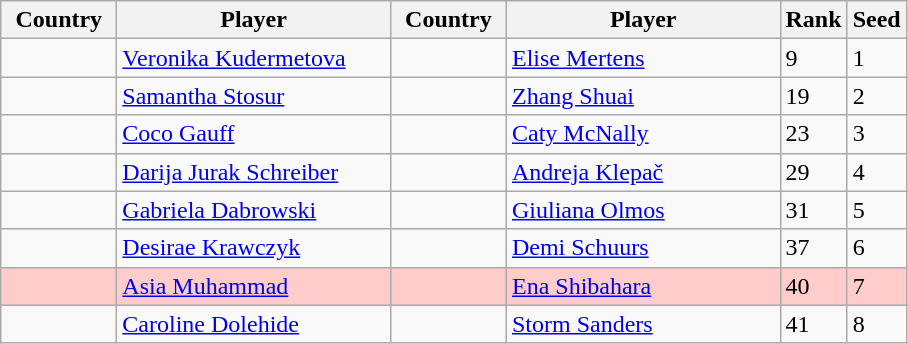<table class="sortable wikitable">
<tr>
<th width="70">Country</th>
<th width="175">Player</th>
<th width="70">Country</th>
<th width="175">Player</th>
<th>Rank</th>
<th>Seed</th>
</tr>
<tr>
<td></td>
<td><a href='#'>Veronika Kudermetova</a></td>
<td></td>
<td><a href='#'>Elise Mertens</a></td>
<td>9</td>
<td>1</td>
</tr>
<tr>
<td></td>
<td><a href='#'>Samantha Stosur</a></td>
<td></td>
<td><a href='#'>Zhang Shuai</a></td>
<td>19</td>
<td>2</td>
</tr>
<tr>
<td></td>
<td><a href='#'>Coco Gauff</a></td>
<td></td>
<td><a href='#'>Caty McNally</a></td>
<td>23</td>
<td>3</td>
</tr>
<tr>
<td></td>
<td><a href='#'>Darija Jurak Schreiber</a></td>
<td></td>
<td><a href='#'>Andreja Klepač</a></td>
<td>29</td>
<td>4</td>
</tr>
<tr>
<td></td>
<td><a href='#'>Gabriela Dabrowski</a></td>
<td></td>
<td><a href='#'>Giuliana Olmos</a></td>
<td>31</td>
<td>5</td>
</tr>
<tr>
<td></td>
<td><a href='#'>Desirae Krawczyk</a></td>
<td></td>
<td><a href='#'>Demi Schuurs</a></td>
<td>37</td>
<td>6</td>
</tr>
<tr style="background:#fcc;">
<td></td>
<td><a href='#'>Asia Muhammad</a></td>
<td></td>
<td><a href='#'>Ena Shibahara</a></td>
<td>40</td>
<td>7</td>
</tr>
<tr>
<td></td>
<td><a href='#'>Caroline Dolehide</a></td>
<td></td>
<td><a href='#'>Storm Sanders</a></td>
<td>41</td>
<td>8</td>
</tr>
</table>
